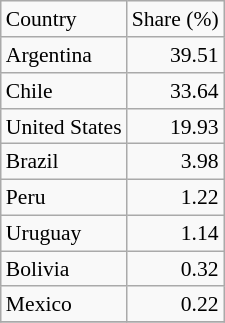<table class="wikitable" align="right" style="width=70%; font-size:90%;border:1px solid darkgray;" border="1">
<tr>
<td valign="top">Country</td>
<td valign="top" style="text-align:center;">Share (%)</td>
</tr>
<tr>
<td valign="top">Argentina</td>
<td align="right" valign="top">39.51</td>
</tr>
<tr>
<td valign="top">Chile</td>
<td align="right" valign="top">33.64</td>
</tr>
<tr>
<td valign="top">United States</td>
<td align="right" valign="top">19.93</td>
</tr>
<tr>
<td valign="top">Brazil</td>
<td align="right" valign="top">3.98</td>
</tr>
<tr>
<td valign="top">Peru</td>
<td align="right" valign="top">1.22</td>
</tr>
<tr>
<td valign="top">Uruguay</td>
<td align="right" valign="top">1.14</td>
</tr>
<tr>
<td valign="top">Bolivia</td>
<td align="right" valign="top">0.32</td>
</tr>
<tr>
<td valign="top">Mexico</td>
<td align="right" valign="top">0.22</td>
</tr>
<tr>
</tr>
</table>
